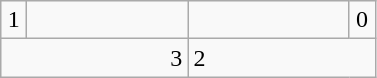<table class=wikitable>
<tr>
<td align=center width=10>1</td>
<td align="center" width="100"></td>
<td align="center" width="100" !></td>
<td align="center" width="10">0</td>
</tr>
<tr>
<td colspan=2 align=right>3</td>
<td colspan="2">2</td>
</tr>
</table>
